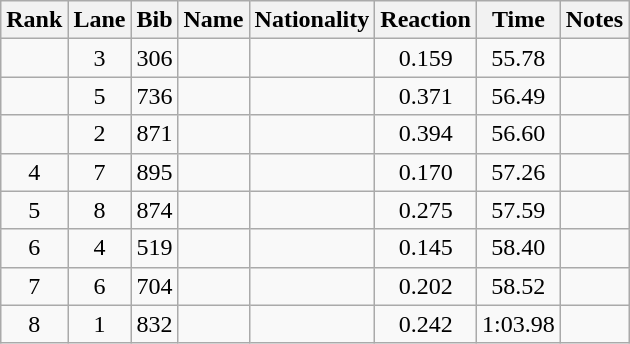<table class="wikitable sortable" style="text-align:center">
<tr>
<th>Rank</th>
<th>Lane</th>
<th>Bib</th>
<th>Name</th>
<th>Nationality</th>
<th>Reaction</th>
<th>Time</th>
<th>Notes</th>
</tr>
<tr>
<td></td>
<td>3</td>
<td>306</td>
<td align=left></td>
<td align=left></td>
<td>0.159</td>
<td>55.78</td>
<td></td>
</tr>
<tr>
<td></td>
<td>5</td>
<td>736</td>
<td align=left></td>
<td align=left></td>
<td>0.371</td>
<td>56.49</td>
<td></td>
</tr>
<tr>
<td></td>
<td>2</td>
<td>871</td>
<td align=left></td>
<td align=left></td>
<td>0.394</td>
<td>56.60</td>
<td></td>
</tr>
<tr>
<td>4</td>
<td>7</td>
<td>895</td>
<td align=left></td>
<td align=left></td>
<td>0.170</td>
<td>57.26</td>
<td></td>
</tr>
<tr>
<td>5</td>
<td>8</td>
<td>874</td>
<td align=left></td>
<td align=left></td>
<td>0.275</td>
<td>57.59</td>
<td></td>
</tr>
<tr>
<td>6</td>
<td>4</td>
<td>519</td>
<td align=left></td>
<td align=left></td>
<td>0.145</td>
<td>58.40</td>
<td></td>
</tr>
<tr>
<td>7</td>
<td>6</td>
<td>704</td>
<td align=left></td>
<td align=left></td>
<td>0.202</td>
<td>58.52</td>
<td></td>
</tr>
<tr>
<td>8</td>
<td>1</td>
<td>832</td>
<td align=left></td>
<td align=left></td>
<td>0.242</td>
<td>1:03.98</td>
<td></td>
</tr>
</table>
